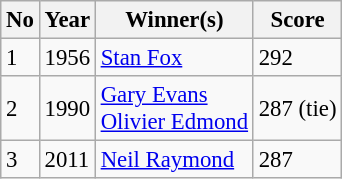<table class=wikitable style="font-size: 95%;">
<tr>
<th>No</th>
<th>Year</th>
<th>Winner(s)</th>
<th>Score</th>
</tr>
<tr>
<td>1</td>
<td>1956</td>
<td><a href='#'>Stan Fox</a></td>
<td>292</td>
</tr>
<tr>
<td>2</td>
<td>1990</td>
<td> <a href='#'>Gary Evans</a><br> <a href='#'>Olivier Edmond</a></td>
<td>287 (tie)</td>
</tr>
<tr>
<td>3</td>
<td>2011</td>
<td> <a href='#'>Neil Raymond</a></td>
<td>287</td>
</tr>
</table>
